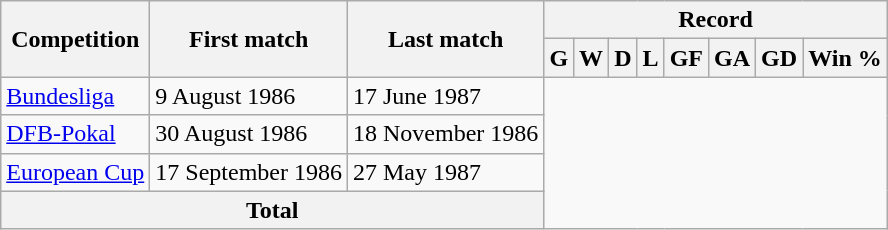<table class="wikitable" style="text-align: center">
<tr>
<th rowspan="2">Competition</th>
<th rowspan="2">First match</th>
<th rowspan="2">Last match</th>
<th colspan="8">Record</th>
</tr>
<tr>
<th>G</th>
<th>W</th>
<th>D</th>
<th>L</th>
<th>GF</th>
<th>GA</th>
<th>GD</th>
<th>Win %</th>
</tr>
<tr>
<td align=left><a href='#'>Bundesliga</a></td>
<td align=left>9 August 1986</td>
<td align=left>17 June 1987<br></td>
</tr>
<tr>
<td align=left><a href='#'>DFB-Pokal</a></td>
<td align=left>30 August 1986</td>
<td align=left>18 November 1986<br></td>
</tr>
<tr>
<td align=left><a href='#'>European Cup</a></td>
<td align=left>17 September 1986</td>
<td align=left>27 May 1987<br></td>
</tr>
<tr>
<th colspan="3">Total<br></th>
</tr>
</table>
